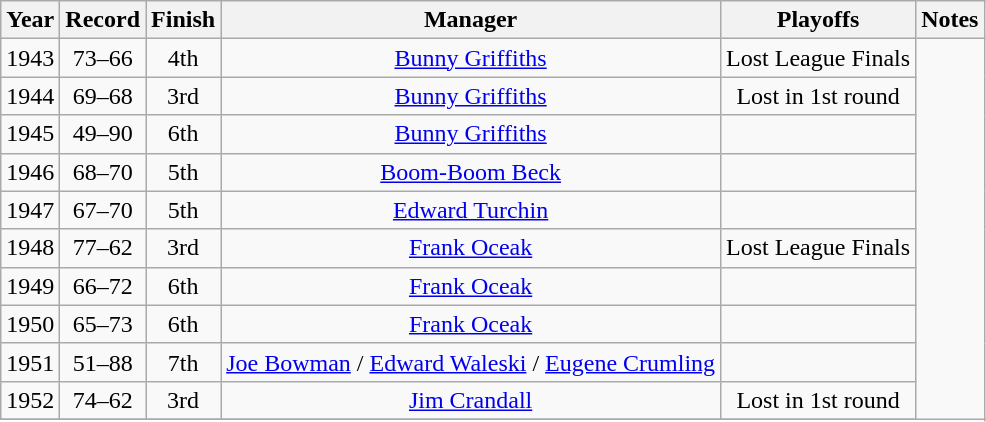<table class="wikitable" style="text-align:center">
<tr>
<th>Year</th>
<th>Record</th>
<th>Finish</th>
<th>Manager</th>
<th>Playoffs</th>
<th>Notes</th>
</tr>
<tr>
<td>1943</td>
<td>73–66</td>
<td>4th</td>
<td><a href='#'>Bunny Griffiths</a></td>
<td>Lost League Finals</td>
</tr>
<tr>
<td>1944</td>
<td>69–68</td>
<td>3rd</td>
<td><a href='#'>Bunny Griffiths</a></td>
<td>Lost in 1st round</td>
</tr>
<tr>
<td>1945</td>
<td>49–90</td>
<td>6th</td>
<td><a href='#'>Bunny Griffiths</a></td>
<td></td>
</tr>
<tr>
<td>1946</td>
<td>68–70</td>
<td>5th</td>
<td><a href='#'>Boom-Boom Beck</a></td>
<td></td>
</tr>
<tr>
<td>1947</td>
<td>67–70</td>
<td>5th</td>
<td><a href='#'>Edward Turchin</a></td>
<td></td>
</tr>
<tr>
<td>1948</td>
<td>77–62</td>
<td>3rd</td>
<td><a href='#'>Frank Oceak</a></td>
<td>Lost League Finals</td>
</tr>
<tr>
<td>1949</td>
<td>66–72</td>
<td>6th</td>
<td><a href='#'>Frank Oceak</a></td>
<td></td>
</tr>
<tr>
<td>1950</td>
<td>65–73</td>
<td>6th</td>
<td><a href='#'>Frank Oceak</a></td>
<td></td>
</tr>
<tr>
<td>1951</td>
<td>51–88</td>
<td>7th</td>
<td><a href='#'>Joe Bowman</a> / <a href='#'>Edward Waleski</a> / <a href='#'>Eugene Crumling</a></td>
<td></td>
</tr>
<tr>
<td>1952</td>
<td>74–62</td>
<td>3rd</td>
<td><a href='#'>Jim Crandall</a></td>
<td>Lost in 1st round</td>
</tr>
<tr>
</tr>
</table>
